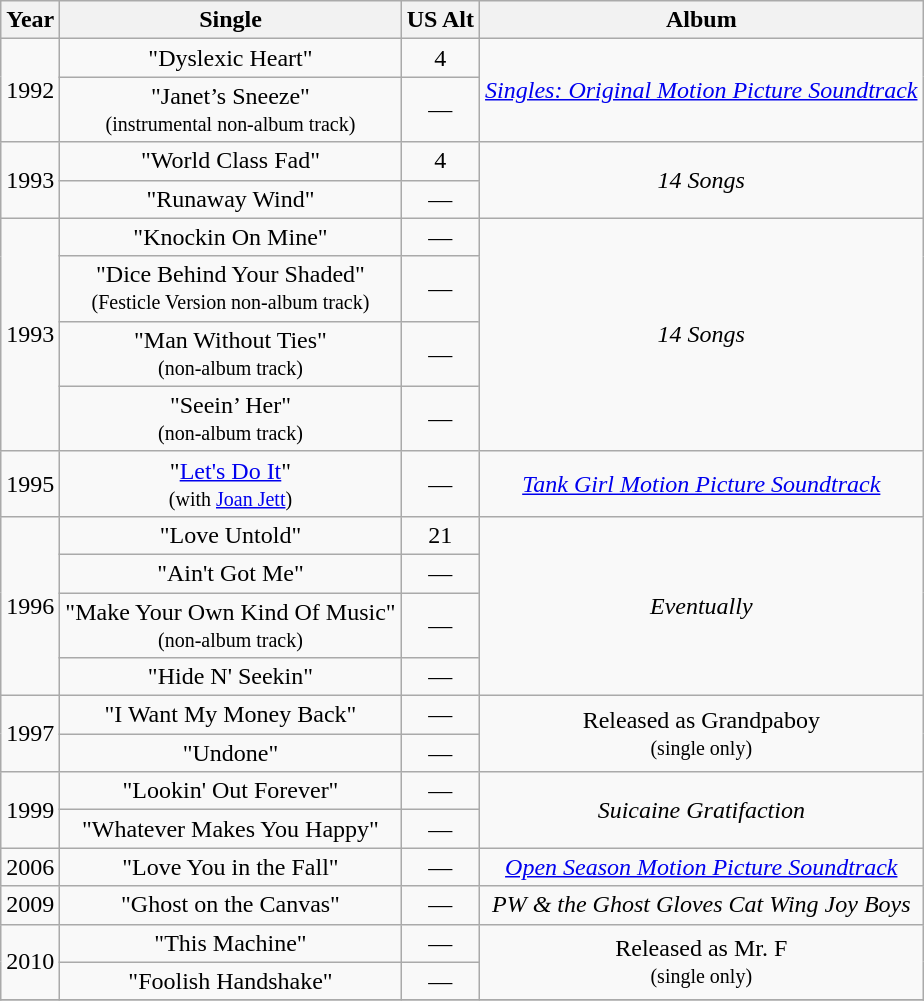<table class="wikitable" style="text-align:center;">
<tr>
<th>Year</th>
<th>Single</th>
<th>US Alt</th>
<th>Album</th>
</tr>
<tr>
<td rowspan="2">1992</td>
<td>"Dyslexic Heart"</td>
<td>4</td>
<td rowspan="2"><em><a href='#'>Singles: Original Motion Picture Soundtrack</a></em></td>
</tr>
<tr>
<td>"Janet’s Sneeze" <br><small>(instrumental non-album track)</small></td>
<td>—</td>
</tr>
<tr>
<td rowspan="2">1993</td>
<td>"World Class Fad"</td>
<td>4</td>
<td rowspan="2"><em>14 Songs</em></td>
</tr>
<tr>
<td>"Runaway Wind"</td>
<td>—</td>
</tr>
<tr>
<td rowspan="4">1993</td>
<td>"Knockin On Mine"</td>
<td>—</td>
<td rowspan="4"><em>14 Songs</em></td>
</tr>
<tr>
<td>"Dice Behind Your Shaded" <br><small>(Festicle Version non-album track)</small></td>
<td>—</td>
</tr>
<tr>
<td>"Man Without Ties" <br><small>(non-album track)</small></td>
<td>—</td>
</tr>
<tr>
<td>"Seein’ Her" <br><small>(non-album track)</small></td>
<td>—</td>
</tr>
<tr>
<td>1995</td>
<td>"<a href='#'>Let's Do It</a>"<br><small>(with <a href='#'>Joan Jett</a>)</small></td>
<td>—</td>
<td><em><a href='#'>Tank Girl Motion Picture Soundtrack</a></em></td>
</tr>
<tr>
<td rowspan="4">1996</td>
<td>"Love Untold"</td>
<td>21</td>
<td rowspan="4"><em>Eventually</em></td>
</tr>
<tr>
<td>"Ain't Got Me"</td>
<td>—</td>
</tr>
<tr>
<td>"Make Your Own Kind Of Music" <br><small>(non-album track)</small></td>
<td>—</td>
</tr>
<tr>
<td>"Hide N' Seekin"</td>
<td>—</td>
</tr>
<tr>
<td rowspan="2">1997</td>
<td>"I Want My Money Back"</td>
<td>—</td>
<td rowspan="2">Released as Grandpaboy <br><small>(single only)</small></td>
</tr>
<tr>
<td>"Undone"</td>
<td>—</td>
</tr>
<tr>
<td rowspan="2">1999</td>
<td>"Lookin' Out Forever"</td>
<td>—</td>
<td rowspan="2"><em>Suicaine Gratifaction</em></td>
</tr>
<tr>
<td>"Whatever Makes You Happy"</td>
<td>—</td>
</tr>
<tr>
<td>2006</td>
<td>"Love You in the Fall"</td>
<td>—</td>
<td><em><a href='#'>Open Season Motion Picture Soundtrack</a></em></td>
</tr>
<tr>
<td>2009</td>
<td>"Ghost on the Canvas"</td>
<td>—</td>
<td><em>PW & the Ghost Gloves Cat Wing Joy Boys</em></td>
</tr>
<tr>
<td rowspan="2">2010</td>
<td>"This Machine"</td>
<td>—</td>
<td rowspan="2">Released as Mr. F <br><small>(single only)</small></td>
</tr>
<tr>
<td>"Foolish Handshake"</td>
<td>—</td>
</tr>
<tr>
</tr>
</table>
